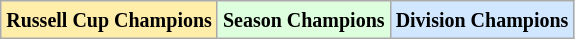<table class="wikitable">
<tr>
<td bgcolor="#ffeeaa"><small><strong>Russell Cup Champions</strong></small></td>
<td bgcolor="#ddffdd"><small><strong>Season Champions</strong></small></td>
<td bgcolor="#d0e7ff"><small><strong>Division Champions</strong></small></td>
</tr>
</table>
